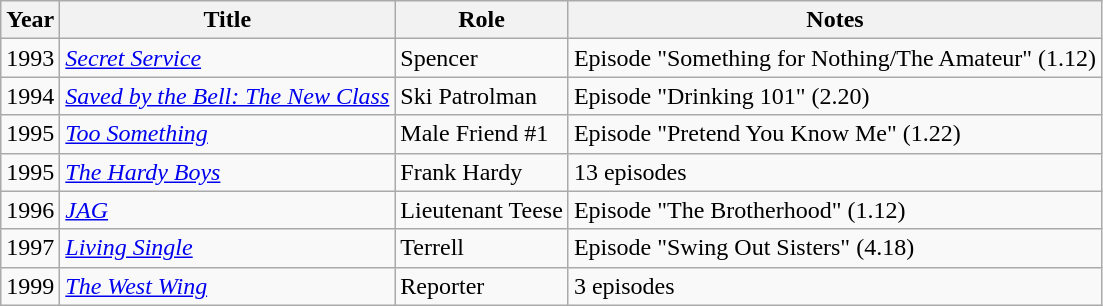<table class="wikitable sortable">
<tr>
<th>Year</th>
<th>Title</th>
<th>Role</th>
<th class="unsortable">Notes</th>
</tr>
<tr>
<td>1993</td>
<td><em><a href='#'>Secret Service</a></em></td>
<td>Spencer</td>
<td>Episode "Something for Nothing/The Amateur" (1.12)</td>
</tr>
<tr>
<td>1994</td>
<td><em><a href='#'>Saved by the Bell: The New Class</a></em></td>
<td>Ski Patrolman</td>
<td>Episode "Drinking 101" (2.20)</td>
</tr>
<tr>
<td>1995</td>
<td><em><a href='#'>Too Something</a></em></td>
<td>Male Friend #1</td>
<td>Episode "Pretend You Know Me" (1.22)</td>
</tr>
<tr>
<td>1995</td>
<td><em><a href='#'>The Hardy Boys</a></em></td>
<td>Frank Hardy</td>
<td>13 episodes</td>
</tr>
<tr>
<td>1996</td>
<td><em><a href='#'>JAG</a></em></td>
<td>Lieutenant Teese</td>
<td>Episode "The Brotherhood" (1.12)</td>
</tr>
<tr>
<td>1997</td>
<td><em><a href='#'>Living Single</a></em></td>
<td>Terrell</td>
<td>Episode "Swing Out Sisters" (4.18)</td>
</tr>
<tr>
<td>1999</td>
<td><em><a href='#'>The West Wing</a></em></td>
<td>Reporter</td>
<td>3 episodes</td>
</tr>
</table>
